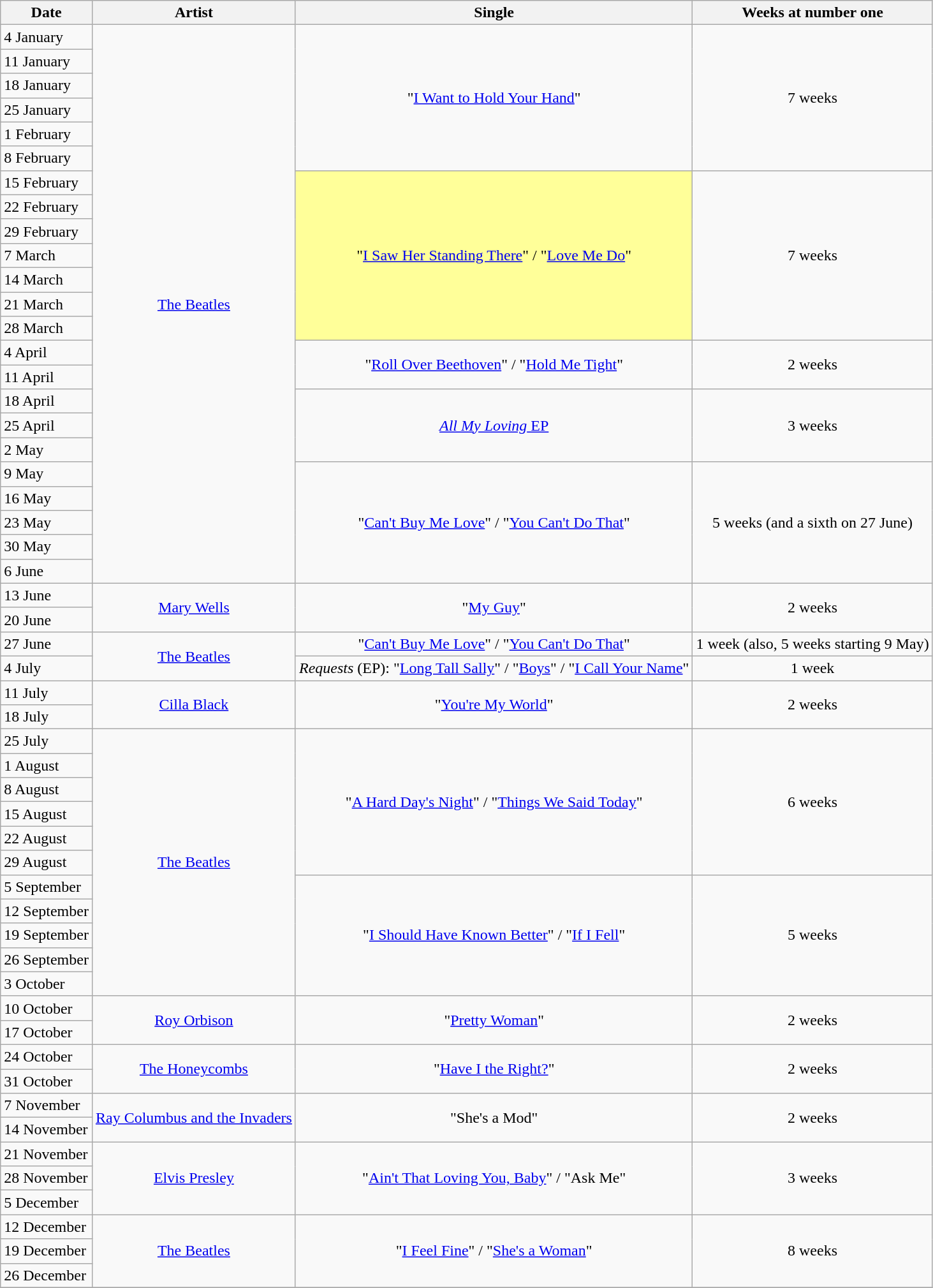<table class="wikitable">
<tr>
<th>Date</th>
<th>Artist</th>
<th>Single</th>
<th>Weeks at number one</th>
</tr>
<tr>
<td>4 January</td>
<td align="center" rowspan=23><a href='#'>The Beatles</a></td>
<td align="center" rowspan=6>"<a href='#'>I Want to Hold Your Hand</a>"</td>
<td align="center" rowspan=6>7 weeks</td>
</tr>
<tr>
<td>11 January</td>
</tr>
<tr>
<td>18 January</td>
</tr>
<tr>
<td>25 January</td>
</tr>
<tr>
<td>1 February</td>
</tr>
<tr>
<td>8 February</td>
</tr>
<tr>
<td>15 February</td>
<td bgcolor=#FFFF99 align="center" rowspan=7>"<a href='#'>I Saw Her Standing There</a>" / "<a href='#'>Love Me Do</a>"</td>
<td align="center" rowspan=7>7 weeks</td>
</tr>
<tr>
<td>22 February</td>
</tr>
<tr>
<td>29 February</td>
</tr>
<tr>
<td>7 March</td>
</tr>
<tr>
<td>14 March</td>
</tr>
<tr>
<td>21 March</td>
</tr>
<tr>
<td>28 March</td>
</tr>
<tr>
<td>4 April</td>
<td align="center" rowspan=2>"<a href='#'>Roll Over Beethoven</a>" / "<a href='#'>Hold Me Tight</a>"</td>
<td align="center" rowspan=2>2 weeks</td>
</tr>
<tr>
<td>11 April</td>
</tr>
<tr>
<td>18 April</td>
<td align="center" rowspan=3><a href='#'><em>All My Loving</em> EP</a></td>
<td align="center" rowspan=3>3 weeks</td>
</tr>
<tr>
<td>25 April</td>
</tr>
<tr>
<td>2 May</td>
</tr>
<tr>
<td>9 May</td>
<td align="center" rowspan=5>"<a href='#'>Can't Buy Me Love</a>" / "<a href='#'>You Can't Do That</a>"</td>
<td align="center" rowspan=5>5 weeks (and a sixth on 27 June)</td>
</tr>
<tr>
<td>16 May</td>
</tr>
<tr>
<td>23 May</td>
</tr>
<tr>
<td>30 May</td>
</tr>
<tr>
<td>6 June</td>
</tr>
<tr>
<td>13 June</td>
<td align="center" rowspan=2><a href='#'>Mary Wells</a></td>
<td align="center" rowspan=2>"<a href='#'>My Guy</a>"</td>
<td align="center" rowspan=2>2 weeks</td>
</tr>
<tr>
<td>20 June</td>
</tr>
<tr>
<td>27 June</td>
<td align="center" rowspan=2><a href='#'>The Beatles</a></td>
<td align="center">"<a href='#'>Can't Buy Me Love</a>" / "<a href='#'>You Can't Do That</a>"</td>
<td align="center">1 week (also, 5 weeks starting 9 May)</td>
</tr>
<tr>
<td>4 July</td>
<td align="center"><em>Requests</em> (EP): "<a href='#'>Long Tall Sally</a>" / "<a href='#'>Boys</a>" / "<a href='#'>I Call Your Name</a>"</td>
<td align="center">1 week</td>
</tr>
<tr>
<td>11 July</td>
<td align="center" rowspan=2><a href='#'>Cilla Black</a></td>
<td align="center" rowspan=2>"<a href='#'>You're My World</a>"</td>
<td align="center" rowspan=2>2 weeks</td>
</tr>
<tr>
<td>18 July</td>
</tr>
<tr>
<td>25 July</td>
<td align="center" rowspan=11><a href='#'>The Beatles</a></td>
<td align="center" rowspan=6>"<a href='#'>A Hard Day's Night</a>" / "<a href='#'>Things We Said Today</a>"</td>
<td align="center" rowspan=6>6 weeks</td>
</tr>
<tr>
<td>1 August</td>
</tr>
<tr>
<td>8 August</td>
</tr>
<tr>
<td>15 August</td>
</tr>
<tr>
<td>22 August</td>
</tr>
<tr>
<td>29 August</td>
</tr>
<tr>
<td>5 September</td>
<td align="center" rowspan=5>"<a href='#'>I Should Have Known Better</a>" / "<a href='#'>If I Fell</a>"</td>
<td align="center" rowspan=5>5 weeks</td>
</tr>
<tr>
<td>12 September</td>
</tr>
<tr>
<td>19 September</td>
</tr>
<tr>
<td>26 September</td>
</tr>
<tr>
<td>3 October</td>
</tr>
<tr>
<td>10 October</td>
<td align="center" rowspan=2><a href='#'>Roy Orbison</a></td>
<td align="center" rowspan=2>"<a href='#'>Pretty Woman</a>"</td>
<td align="center" rowspan=2>2 weeks</td>
</tr>
<tr>
<td>17 October</td>
</tr>
<tr>
<td>24 October</td>
<td align="center" rowspan=2><a href='#'>The Honeycombs</a></td>
<td align="center" rowspan=2>"<a href='#'>Have I the Right?</a>"</td>
<td align="center" rowspan=2>2 weeks</td>
</tr>
<tr>
<td>31 October</td>
</tr>
<tr>
<td>7 November</td>
<td align="center" rowspan=2><a href='#'>Ray Columbus and the Invaders</a></td>
<td align="center" rowspan=2>"She's a Mod"</td>
<td align="center" rowspan=2>2 weeks</td>
</tr>
<tr>
<td>14 November</td>
</tr>
<tr>
<td>21 November</td>
<td align="center" rowspan=3><a href='#'>Elvis Presley</a></td>
<td align="center" rowspan=3>"<a href='#'>Ain't That Loving You, Baby</a>" / "Ask Me"</td>
<td align="center" rowspan=3>3 weeks</td>
</tr>
<tr>
<td>28 November</td>
</tr>
<tr>
<td>5 December</td>
</tr>
<tr>
<td>12 December</td>
<td align="center" rowspan=3><a href='#'>The Beatles</a></td>
<td align="center" rowspan=3>"<a href='#'>I Feel Fine</a>" / "<a href='#'>She's a Woman</a>"</td>
<td align="center" rowspan=3>8 weeks</td>
</tr>
<tr>
<td>19 December</td>
</tr>
<tr>
<td>26 December</td>
</tr>
<tr>
</tr>
</table>
